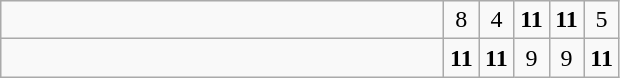<table class="wikitable">
<tr>
<td style="width:18em"></td>
<td align=center style="width:1em">8</td>
<td align=center style="width:1em">4</td>
<td align=center style="width:1em"><strong>11</strong></td>
<td align=center style="width:1em"><strong>11</strong></td>
<td align=center style="width:1em">5</td>
</tr>
<tr>
<td style="width:18em"><strong></strong></td>
<td align=center style="width:1em"><strong>11</strong></td>
<td align=center style="width:1em"><strong>11</strong></td>
<td align=center style="width:1em">9</td>
<td align=center style="width:1em">9</td>
<td align=center style="width:1em"><strong>11</strong></td>
</tr>
</table>
